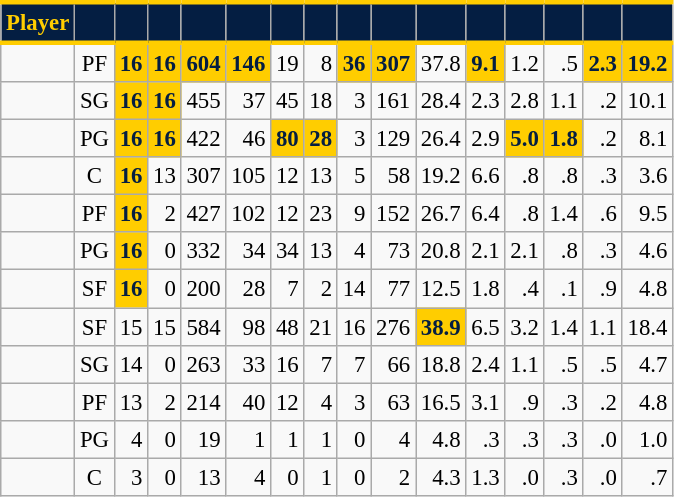<table class="wikitable sortable" style="font-size: 95%; text-align:right;">
<tr>
<th style="background:#041E42; color:#FFCD00; border-top:#FFCD00 3px solid; border-bottom:#FFCD00 3px solid;">Player</th>
<th style="background:#041E42; color:#FFCD00; border-top:#FFCD00 3px solid; border-bottom:#FFCD00 3px solid;"></th>
<th style="background:#041E42; color:#FFCD00; border-top:#FFCD00 3px solid; border-bottom:#FFCD00 3px solid;"></th>
<th style="background:#041E42; color:#FFCD00; border-top:#FFCD00 3px solid; border-bottom:#FFCD00 3px solid;"></th>
<th style="background:#041E42; color:#FFCD00; border-top:#FFCD00 3px solid; border-bottom:#FFCD00 3px solid;"></th>
<th style="background:#041E42; color:#FFCD00; border-top:#FFCD00 3px solid; border-bottom:#FFCD00 3px solid;"></th>
<th style="background:#041E42; color:#FFCD00; border-top:#FFCD00 3px solid; border-bottom:#FFCD00 3px solid;"></th>
<th style="background:#041E42; color:#FFCD00; border-top:#FFCD00 3px solid; border-bottom:#FFCD00 3px solid;"></th>
<th style="background:#041E42; color:#FFCD00; border-top:#FFCD00 3px solid; border-bottom:#FFCD00 3px solid;"></th>
<th style="background:#041E42; color:#FFCD00; border-top:#FFCD00 3px solid; border-bottom:#FFCD00 3px solid;"></th>
<th style="background:#041E42; color:#FFCD00; border-top:#FFCD00 3px solid; border-bottom:#FFCD00 3px solid;"></th>
<th style="background:#041E42; color:#FFCD00; border-top:#FFCD00 3px solid; border-bottom:#FFCD00 3px solid;"></th>
<th style="background:#041E42; color:#FFCD00; border-top:#FFCD00 3px solid; border-bottom:#FFCD00 3px solid;"></th>
<th style="background:#041E42; color:#FFCD00; border-top:#FFCD00 3px solid; border-bottom:#FFCD00 3px solid;"></th>
<th style="background:#041E42; color:#FFCD00; border-top:#FFCD00 3px solid; border-bottom:#FFCD00 3px solid;"></th>
<th style="background:#041E42; color:#FFCD00; border-top:#FFCD00 3px solid; border-bottom:#FFCD00 3px solid;"></th>
</tr>
<tr>
<td style="text-align:left;"></td>
<td style="text-align:center;">PF</td>
<td style="background:#FFCD00; color:#041E42;"><strong>16</strong></td>
<td style="background:#FFCD00; color:#041E42;"><strong>16</strong></td>
<td style="background:#FFCD00; color:#041E42;"><strong>604</strong></td>
<td style="background:#FFCD00; color:#041E42;"><strong>146</strong></td>
<td>19</td>
<td>8</td>
<td style="background:#FFCD00; color:#041E42;"><strong>36</strong></td>
<td style="background:#FFCD00; color:#041E42;"><strong>307</strong></td>
<td>37.8</td>
<td style="background:#FFCD00; color:#041E42;"><strong>9.1</strong></td>
<td>1.2</td>
<td>.5</td>
<td style="background:#FFCD00; color:#041E42;"><strong>2.3</strong></td>
<td style="background:#FFCD00; color:#041E42;"><strong>19.2</strong></td>
</tr>
<tr>
<td style="text-align:left;"></td>
<td style="text-align:center;">SG</td>
<td style="background:#FFCD00; color:#041E42;"><strong>16</strong></td>
<td style="background:#FFCD00; color:#041E42;"><strong>16</strong></td>
<td>455</td>
<td>37</td>
<td>45</td>
<td>18</td>
<td>3</td>
<td>161</td>
<td>28.4</td>
<td>2.3</td>
<td>2.8</td>
<td>1.1</td>
<td>.2</td>
<td>10.1</td>
</tr>
<tr>
<td style="text-align:left;"></td>
<td style="text-align:center;">PG</td>
<td style="background:#FFCD00; color:#041E42;"><strong>16</strong></td>
<td style="background:#FFCD00; color:#041E42;"><strong>16</strong></td>
<td>422</td>
<td>46</td>
<td style="background:#FFCD00; color:#041E42;"><strong>80</strong></td>
<td style="background:#FFCD00; color:#041E42;"><strong>28</strong></td>
<td>3</td>
<td>129</td>
<td>26.4</td>
<td>2.9</td>
<td style="background:#FFCD00; color:#041E42;"><strong>5.0</strong></td>
<td style="background:#FFCD00; color:#041E42;"><strong>1.8</strong></td>
<td>.2</td>
<td>8.1</td>
</tr>
<tr>
<td style="text-align:left;"></td>
<td style="text-align:center;">C</td>
<td style="background:#FFCD00; color:#041E42;"><strong>16</strong></td>
<td>13</td>
<td>307</td>
<td>105</td>
<td>12</td>
<td>13</td>
<td>5</td>
<td>58</td>
<td>19.2</td>
<td>6.6</td>
<td>.8</td>
<td>.8</td>
<td>.3</td>
<td>3.6</td>
</tr>
<tr>
<td style="text-align:left;"></td>
<td style="text-align:center;">PF</td>
<td style="background:#FFCD00; color:#041E42;"><strong>16</strong></td>
<td>2</td>
<td>427</td>
<td>102</td>
<td>12</td>
<td>23</td>
<td>9</td>
<td>152</td>
<td>26.7</td>
<td>6.4</td>
<td>.8</td>
<td>1.4</td>
<td>.6</td>
<td>9.5</td>
</tr>
<tr>
<td style="text-align:left;"></td>
<td style="text-align:center;">PG</td>
<td style="background:#FFCD00; color:#041E42;"><strong>16</strong></td>
<td>0</td>
<td>332</td>
<td>34</td>
<td>34</td>
<td>13</td>
<td>4</td>
<td>73</td>
<td>20.8</td>
<td>2.1</td>
<td>2.1</td>
<td>.8</td>
<td>.3</td>
<td>4.6</td>
</tr>
<tr>
<td style="text-align:left;"></td>
<td style="text-align:center;">SF</td>
<td style="background:#FFCD00; color:#041E42;"><strong>16</strong></td>
<td>0</td>
<td>200</td>
<td>28</td>
<td>7</td>
<td>2</td>
<td>14</td>
<td>77</td>
<td>12.5</td>
<td>1.8</td>
<td>.4</td>
<td>.1</td>
<td>.9</td>
<td>4.8</td>
</tr>
<tr>
<td style="text-align:left;"></td>
<td style="text-align:center;">SF</td>
<td>15</td>
<td>15</td>
<td>584</td>
<td>98</td>
<td>48</td>
<td>21</td>
<td>16</td>
<td>276</td>
<td style="background:#FFCD00; color:#041E42;"><strong>38.9</strong></td>
<td>6.5</td>
<td>3.2</td>
<td>1.4</td>
<td>1.1</td>
<td>18.4</td>
</tr>
<tr>
<td style="text-align:left;"></td>
<td style="text-align:center;">SG</td>
<td>14</td>
<td>0</td>
<td>263</td>
<td>33</td>
<td>16</td>
<td>7</td>
<td>7</td>
<td>66</td>
<td>18.8</td>
<td>2.4</td>
<td>1.1</td>
<td>.5</td>
<td>.5</td>
<td>4.7</td>
</tr>
<tr>
<td style="text-align:left;"></td>
<td style="text-align:center;">PF</td>
<td>13</td>
<td>2</td>
<td>214</td>
<td>40</td>
<td>12</td>
<td>4</td>
<td>3</td>
<td>63</td>
<td>16.5</td>
<td>3.1</td>
<td>.9</td>
<td>.3</td>
<td>.2</td>
<td>4.8</td>
</tr>
<tr>
<td style="text-align:left;"></td>
<td style="text-align:center;">PG</td>
<td>4</td>
<td>0</td>
<td>19</td>
<td>1</td>
<td>1</td>
<td>1</td>
<td>0</td>
<td>4</td>
<td>4.8</td>
<td>.3</td>
<td>.3</td>
<td>.3</td>
<td>.0</td>
<td>1.0</td>
</tr>
<tr>
<td style="text-align:left;"></td>
<td style="text-align:center;">C</td>
<td>3</td>
<td>0</td>
<td>13</td>
<td>4</td>
<td>0</td>
<td>1</td>
<td>0</td>
<td>2</td>
<td>4.3</td>
<td>1.3</td>
<td>.0</td>
<td>.3</td>
<td>.0</td>
<td>.7</td>
</tr>
</table>
